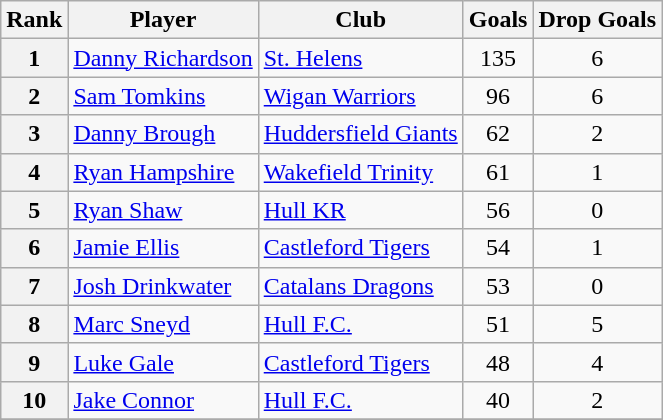<table class="wikitable" style="text-align:center">
<tr>
<th>Rank</th>
<th>Player</th>
<th>Club</th>
<th>Goals</th>
<th>Drop Goals</th>
</tr>
<tr>
<th>1</th>
<td align="left"> <a href='#'>Danny Richardson</a></td>
<td align="left"> <a href='#'>St. Helens</a></td>
<td>135</td>
<td>6</td>
</tr>
<tr>
<th>2</th>
<td align="left"> <a href='#'>Sam Tomkins</a></td>
<td align="left"> <a href='#'>Wigan Warriors</a></td>
<td>96</td>
<td>6</td>
</tr>
<tr>
<th>3</th>
<td align="left"> <a href='#'>Danny Brough</a></td>
<td align="left"> <a href='#'>Huddersfield Giants</a></td>
<td>62</td>
<td>2</td>
</tr>
<tr>
<th>4</th>
<td align="left"> <a href='#'>Ryan Hampshire</a></td>
<td align="left"> <a href='#'>Wakefield Trinity</a></td>
<td>61</td>
<td>1</td>
</tr>
<tr>
<th>5</th>
<td align="left"> <a href='#'>Ryan Shaw</a></td>
<td align="left"> <a href='#'>Hull KR</a></td>
<td>56</td>
<td>0</td>
</tr>
<tr>
<th>6</th>
<td align="left"> <a href='#'>Jamie Ellis</a></td>
<td align="left"> <a href='#'>Castleford Tigers</a></td>
<td>54</td>
<td>1</td>
</tr>
<tr>
<th>7</th>
<td align="left"> <a href='#'>Josh Drinkwater</a></td>
<td align="left"> <a href='#'>Catalans Dragons</a></td>
<td>53</td>
<td>0</td>
</tr>
<tr>
<th>8</th>
<td align="left"> <a href='#'>Marc Sneyd</a></td>
<td align="left"> <a href='#'>Hull F.C.</a></td>
<td>51</td>
<td>5</td>
</tr>
<tr>
<th>9</th>
<td align="left"> <a href='#'>Luke Gale</a></td>
<td align="left"> <a href='#'>Castleford Tigers</a></td>
<td>48</td>
<td>4</td>
</tr>
<tr>
<th>10</th>
<td align="left"> <a href='#'>Jake Connor</a></td>
<td align="left"> <a href='#'>Hull F.C.</a></td>
<td>40</td>
<td>2</td>
</tr>
<tr>
</tr>
</table>
